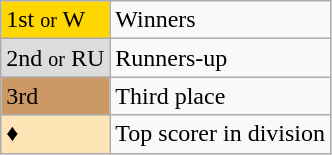<table class="wikitable" text-align:center">
<tr>
<td bgcolor=gold>1st <small>or</small> W</td>
<td>Winners</td>
</tr>
<tr>
<td bgcolor=#DCDCDC>2nd <small>or</small> RU</td>
<td>Runners-up</td>
</tr>
<tr>
<td bgcolor=#CC9966>3rd</td>
<td>Third place</td>
</tr>
<tr>
<td bgcolor=#FFE4B5>♦</td>
<td>Top scorer in division</td>
</tr>
</table>
